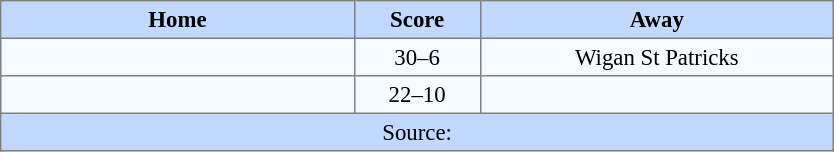<table border=1 style="border-collapse:collapse; font-size:95%; text-align:center;" cellpadding=3 cellspacing=0 width=44%>
<tr bgcolor=#C1D8FF>
<th width=19%>Home</th>
<th width=6%>Score</th>
<th width=19%>Away</th>
</tr>
<tr bgcolor=#F5FAFF>
<td></td>
<td>30–6</td>
<td>Wigan St Patricks</td>
</tr>
<tr bgcolor=#F5FAFF>
<td></td>
<td>22–10</td>
<td></td>
</tr>
<tr bgcolor=#C1D8FF>
<td colspan=3>Source:</td>
</tr>
</table>
